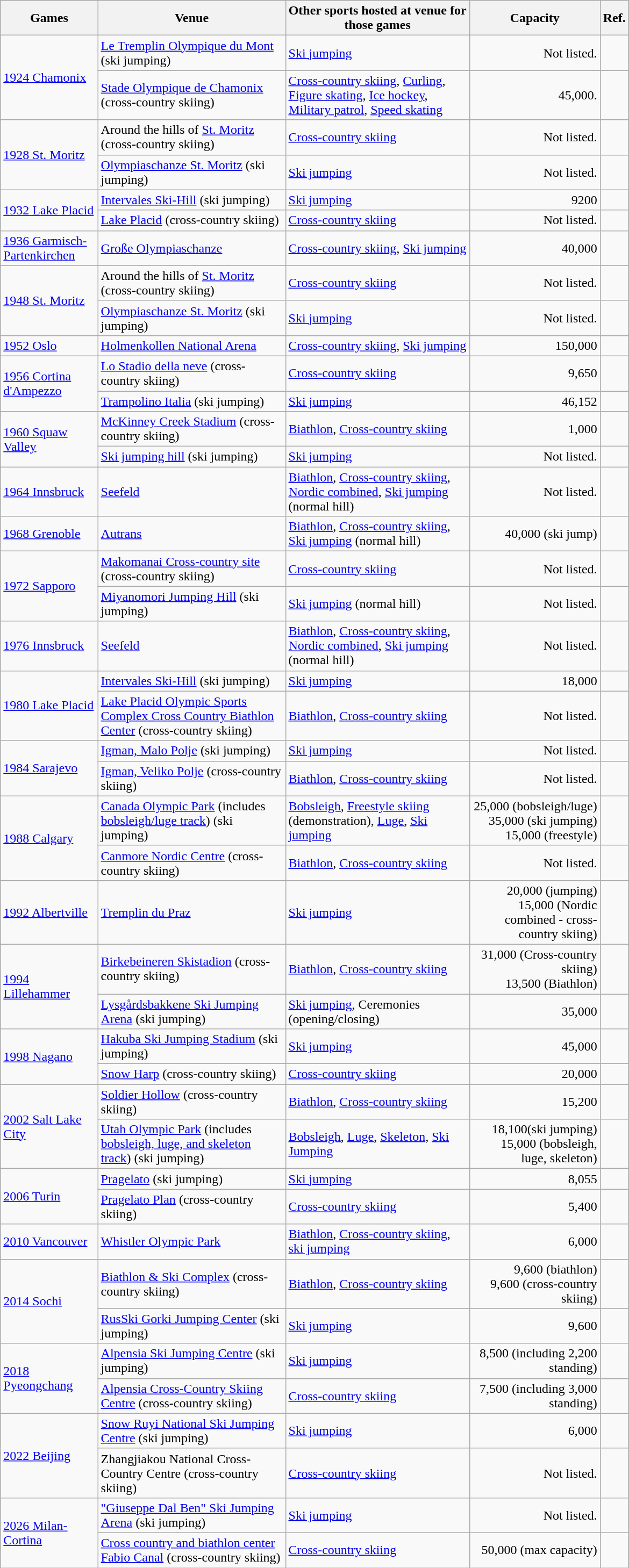<table class="wikitable sortable" width=780px>
<tr>
<th>Games</th>
<th>Venue</th>
<th>Other sports hosted at venue for those games</th>
<th>Capacity</th>
<th>Ref.</th>
</tr>
<tr>
<td rowspan="2"><a href='#'>1924 Chamonix</a></td>
<td><a href='#'>Le Tremplin Olympique du Mont</a> (ski jumping)</td>
<td><a href='#'>Ski jumping</a></td>
<td align="right">Not listed.</td>
<td align=center></td>
</tr>
<tr>
<td><a href='#'>Stade Olympique de Chamonix</a> (cross-country skiing)</td>
<td><a href='#'>Cross-country skiing</a>, <a href='#'>Curling</a>, <a href='#'>Figure skating</a>, <a href='#'>Ice hockey</a>, <a href='#'>Military patrol</a>, <a href='#'>Speed skating</a></td>
<td align="right">45,000.</td>
<td align=center></td>
</tr>
<tr>
<td rowspan="2"><a href='#'>1928 St. Moritz</a></td>
<td>Around the hills of <a href='#'>St. Moritz</a> (cross-country skiing)</td>
<td><a href='#'>Cross-country skiing</a></td>
<td align="right">Not listed.</td>
<td align=center></td>
</tr>
<tr>
<td><a href='#'>Olympiaschanze St. Moritz</a> (ski jumping)</td>
<td><a href='#'>Ski jumping</a></td>
<td align="right">Not listed.</td>
<td align=center></td>
</tr>
<tr>
<td rowspan="2"><a href='#'>1932 Lake Placid</a></td>
<td><a href='#'>Intervales Ski-Hill</a> (ski jumping)</td>
<td><a href='#'>Ski jumping</a></td>
<td align="right">9200</td>
<td align=center></td>
</tr>
<tr>
<td><a href='#'>Lake Placid</a> (cross-country skiing)</td>
<td><a href='#'>Cross-country skiing</a></td>
<td align="right">Not listed.</td>
<td align=center></td>
</tr>
<tr>
<td><a href='#'>1936 Garmisch-Partenkirchen</a></td>
<td><a href='#'>Große Olympiaschanze</a></td>
<td><a href='#'>Cross-country skiing</a>, <a href='#'>Ski jumping</a></td>
<td align="right">40,000</td>
<td align=center></td>
</tr>
<tr>
<td rowspan="2"><a href='#'>1948 St. Moritz</a></td>
<td>Around the hills of <a href='#'>St. Moritz</a> (cross-country skiing)</td>
<td><a href='#'>Cross-country skiing</a></td>
<td align="right">Not listed.</td>
<td align=center></td>
</tr>
<tr>
<td><a href='#'>Olympiaschanze St. Moritz</a> (ski jumping)</td>
<td><a href='#'>Ski jumping</a></td>
<td align="right">Not listed.</td>
<td align=center></td>
</tr>
<tr>
<td><a href='#'>1952 Oslo</a></td>
<td><a href='#'>Holmenkollen National Arena</a></td>
<td><a href='#'>Cross-country skiing</a>, <a href='#'>Ski jumping</a></td>
<td align="right">150,000</td>
<td align=center></td>
</tr>
<tr>
<td rowspan="2"><a href='#'>1956 Cortina d'Ampezzo</a></td>
<td><a href='#'>Lo Stadio della neve</a> (cross-country skiing)</td>
<td><a href='#'>Cross-country skiing</a></td>
<td align="right">9,650</td>
<td align=center></td>
</tr>
<tr>
<td><a href='#'>Trampolino Italia</a> (ski jumping)</td>
<td><a href='#'>Ski jumping</a></td>
<td align="right">46,152</td>
<td align=center></td>
</tr>
<tr>
<td rowspan="2"><a href='#'>1960 Squaw Valley</a></td>
<td><a href='#'>McKinney Creek Stadium</a> (cross-country skiing)</td>
<td><a href='#'>Biathlon</a>, <a href='#'>Cross-country skiing</a></td>
<td align="right">1,000</td>
<td align=center></td>
</tr>
<tr>
<td><a href='#'>Ski jumping hill</a> (ski jumping)</td>
<td><a href='#'>Ski jumping</a></td>
<td align="right">Not listed.</td>
<td align=center></td>
</tr>
<tr>
<td><a href='#'>1964 Innsbruck</a></td>
<td><a href='#'>Seefeld</a></td>
<td><a href='#'>Biathlon</a>, <a href='#'>Cross-country skiing</a>, <a href='#'>Nordic combined</a>, <a href='#'>Ski jumping</a> (normal hill)</td>
<td align="right">Not listed.</td>
<td align=center></td>
</tr>
<tr>
<td><a href='#'>1968 Grenoble</a></td>
<td><a href='#'>Autrans</a></td>
<td><a href='#'>Biathlon</a>, <a href='#'>Cross-country skiing</a>, <a href='#'>Ski jumping</a> (normal hill)</td>
<td align="right">40,000 (ski jump)</td>
<td align=center></td>
</tr>
<tr>
<td rowspan="2"><a href='#'>1972 Sapporo</a></td>
<td><a href='#'>Makomanai Cross-country site</a> (cross-country skiing)</td>
<td><a href='#'>Cross-country skiing</a></td>
<td align="right">Not listed.</td>
<td align=center></td>
</tr>
<tr>
<td><a href='#'>Miyanomori Jumping Hill</a> (ski jumping)</td>
<td><a href='#'>Ski jumping</a> (normal hill)</td>
<td align="right">Not listed.</td>
<td align=center></td>
</tr>
<tr>
<td><a href='#'>1976 Innsbruck</a></td>
<td><a href='#'>Seefeld</a></td>
<td><a href='#'>Biathlon</a>, <a href='#'>Cross-country skiing</a>, <a href='#'>Nordic combined</a>, <a href='#'>Ski jumping</a> (normal hill)</td>
<td align="right">Not listed.</td>
<td align=center></td>
</tr>
<tr>
<td rowspan="2"><a href='#'>1980 Lake Placid</a></td>
<td><a href='#'>Intervales Ski-Hill</a> (ski jumping)</td>
<td><a href='#'>Ski jumping</a></td>
<td align="right">18,000</td>
<td align=center></td>
</tr>
<tr>
<td><a href='#'>Lake Placid Olympic Sports Complex Cross Country Biathlon Center</a> (cross-country skiing)</td>
<td><a href='#'>Biathlon</a>, <a href='#'>Cross-country skiing</a></td>
<td align="right">Not listed.</td>
<td align=center></td>
</tr>
<tr>
<td rowspan="2"><a href='#'>1984 Sarajevo</a></td>
<td><a href='#'>Igman, Malo Polje</a> (ski jumping)</td>
<td><a href='#'>Ski jumping</a></td>
<td align="right">Not listed.</td>
<td align=center></td>
</tr>
<tr>
<td><a href='#'>Igman, Veliko Polje</a> (cross-country skiing)</td>
<td><a href='#'>Biathlon</a>, <a href='#'>Cross-country skiing</a></td>
<td align="right">Not listed.</td>
<td align=center></td>
</tr>
<tr>
<td rowspan="2"><a href='#'>1988 Calgary</a></td>
<td><a href='#'>Canada Olympic Park</a> (includes <a href='#'>bobsleigh/luge track</a>) (ski jumping)</td>
<td><a href='#'>Bobsleigh</a>, <a href='#'>Freestyle skiing</a> (demonstration), <a href='#'>Luge</a>, <a href='#'>Ski jumping</a></td>
<td align="right">25,000 (bobsleigh/luge)<br>35,000 (ski jumping)<br>15,000 (freestyle)</td>
<td align=center></td>
</tr>
<tr>
<td><a href='#'>Canmore Nordic Centre</a> (cross-country skiing)</td>
<td><a href='#'>Biathlon</a>, <a href='#'>Cross-country skiing</a></td>
<td align="right">Not listed.</td>
<td align=center></td>
</tr>
<tr>
<td><a href='#'>1992 Albertville</a></td>
<td><a href='#'>Tremplin du Praz</a></td>
<td><a href='#'>Ski jumping</a></td>
<td align="right">20,000 (jumping)<br>15,000 (Nordic combined - cross-country skiing)</td>
<td align=center></td>
</tr>
<tr>
<td rowspan="2"><a href='#'>1994 Lillehammer</a></td>
<td><a href='#'>Birkebeineren Skistadion</a> (cross-country skiing)</td>
<td><a href='#'>Biathlon</a>, <a href='#'>Cross-country skiing</a></td>
<td align="right">31,000 (Cross-country skiing)<br>13,500 (Biathlon)</td>
<td align=center></td>
</tr>
<tr>
<td><a href='#'>Lysgårdsbakkene Ski Jumping Arena</a> (ski jumping)</td>
<td><a href='#'>Ski jumping</a>, Ceremonies (opening/closing)</td>
<td align="right">35,000</td>
<td align=center></td>
</tr>
<tr>
<td rowspan="2"><a href='#'>1998 Nagano</a></td>
<td><a href='#'>Hakuba Ski Jumping Stadium</a> (ski jumping)</td>
<td><a href='#'>Ski jumping</a></td>
<td align="right">45,000</td>
<td align=center></td>
</tr>
<tr>
<td><a href='#'>Snow Harp</a> (cross-country skiing)</td>
<td><a href='#'>Cross-country skiing</a></td>
<td align="right">20,000</td>
<td align=center></td>
</tr>
<tr>
<td rowspan="2"><a href='#'>2002 Salt Lake City</a></td>
<td><a href='#'>Soldier Hollow</a> (cross-country skiing)</td>
<td><a href='#'>Biathlon</a>, <a href='#'>Cross-country skiing</a></td>
<td align="right">15,200</td>
<td align=center></td>
</tr>
<tr>
<td><a href='#'>Utah Olympic Park</a> (includes <a href='#'>bobsleigh, luge, and skeleton track</a>) (ski jumping)</td>
<td><a href='#'>Bobsleigh</a>, <a href='#'>Luge</a>, <a href='#'>Skeleton</a>, <a href='#'>Ski Jumping</a></td>
<td align="right">18,100(ski jumping)<br>15,000 (bobsleigh, luge, skeleton)</td>
<td align=center></td>
</tr>
<tr>
<td rowspan="2"><a href='#'>2006 Turin</a></td>
<td><a href='#'>Pragelato</a> (ski jumping)</td>
<td><a href='#'>Ski jumping</a></td>
<td align="right">8,055</td>
<td align=center></td>
</tr>
<tr>
<td><a href='#'>Pragelato Plan</a> (cross-country skiing)</td>
<td><a href='#'>Cross-country skiing</a></td>
<td align="right">5,400</td>
<td align=center></td>
</tr>
<tr>
<td><a href='#'>2010 Vancouver</a></td>
<td><a href='#'>Whistler Olympic Park</a></td>
<td><a href='#'>Biathlon</a>, <a href='#'>Cross-country skiing</a>, <a href='#'>ski jumping</a></td>
<td align="right">6,000</td>
<td align=center></td>
</tr>
<tr>
<td rowspan="2"><a href='#'>2014 Sochi</a></td>
<td><a href='#'>Biathlon & Ski Complex</a> (cross-country skiing)</td>
<td><a href='#'>Biathlon</a>, <a href='#'>Cross-country skiing</a></td>
<td align="right">9,600 (biathlon)<br>9,600 (cross-country skiing)</td>
<td align=center></td>
</tr>
<tr>
<td><a href='#'>RusSki Gorki Jumping Center</a> (ski jumping)</td>
<td><a href='#'>Ski jumping</a></td>
<td align="right">9,600</td>
<td align=center></td>
</tr>
<tr>
<td rowspan="2"><a href='#'>2018 Pyeongchang</a></td>
<td><a href='#'>Alpensia Ski Jumping Centre</a> (ski jumping)</td>
<td><a href='#'>Ski jumping</a></td>
<td align="right">8,500 (including 2,200 standing)</td>
<td align=center></td>
</tr>
<tr>
<td><a href='#'>Alpensia Cross-Country Skiing Centre</a> (cross-country skiing)</td>
<td><a href='#'>Cross-country skiing</a></td>
<td align="right">7,500 (including 3,000 standing)</td>
<td align=center></td>
</tr>
<tr>
<td rowspan="2"><a href='#'>2022 Beijing</a></td>
<td><a href='#'>Snow Ruyi National Ski Jumping Centre</a> (ski jumping)</td>
<td><a href='#'>Ski jumping</a></td>
<td align="right">6,000</td>
<td align=center></td>
</tr>
<tr>
<td>Zhangjiakou National Cross-Country Centre (cross-country skiing)</td>
<td><a href='#'>Cross-country skiing</a></td>
<td align="right">Not listed.</td>
<td align=center></td>
</tr>
<tr>
<td rowspan="2"><a href='#'>2026 Milan-Cortina</a></td>
<td><a href='#'>"Giuseppe Dal Ben" Ski Jumping Arena</a> (ski jumping)</td>
<td><a href='#'>Ski jumping</a></td>
<td align="right">Not listed.</td>
<td align=center></td>
</tr>
<tr>
<td><a href='#'>Cross country and biathlon center Fabio Canal</a> (cross-country skiing)</td>
<td><a href='#'>Cross-country skiing</a></td>
<td align="right">50,000 (max capacity)</td>
<td align=center></td>
</tr>
</table>
